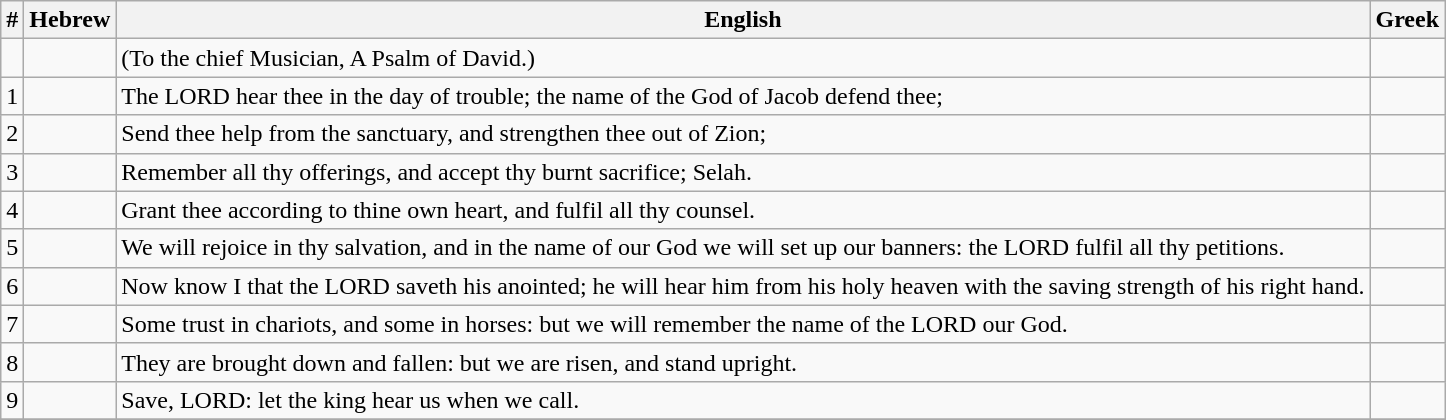<table class=wikitable>
<tr>
<th>#</th>
<th>Hebrew</th>
<th>English</th>
<th>Greek</th>
</tr>
<tr>
<td style="text-align:right"></td>
<td style="text-align:right"></td>
<td>(To the chief Musician, A Psalm of David.)</td>
<td></td>
</tr>
<tr>
<td style="text-align:right">1</td>
<td style="text-align:right"></td>
<td>The LORD hear thee in the day of trouble; the name of the God of Jacob defend thee;</td>
<td></td>
</tr>
<tr>
<td style="text-align:right">2</td>
<td style="text-align:right"></td>
<td>Send thee help from the sanctuary, and strengthen thee out of Zion;</td>
<td></td>
</tr>
<tr>
<td style="text-align:right">3</td>
<td style="text-align:right"></td>
<td>Remember all thy offerings, and accept thy burnt sacrifice; Selah.</td>
<td></td>
</tr>
<tr>
<td style="text-align:right">4</td>
<td style="text-align:right"></td>
<td>Grant thee according to thine own heart, and fulfil all thy counsel.</td>
<td></td>
</tr>
<tr>
<td style="text-align:right">5</td>
<td style="text-align:right"></td>
<td>We will rejoice in thy salvation, and in the name of our God we will set up our banners: the LORD fulfil all thy petitions.</td>
<td></td>
</tr>
<tr>
<td style="text-align:right">6</td>
<td style="text-align:right"></td>
<td>Now know I that the LORD saveth his anointed; he will hear him from his holy heaven with the saving strength of his right hand.</td>
<td></td>
</tr>
<tr>
<td style="text-align:right">7</td>
<td style="text-align:right"></td>
<td>Some trust in chariots, and some in horses: but we will remember the name of the LORD our God.</td>
<td></td>
</tr>
<tr>
<td style="text-align:right">8</td>
<td style="text-align:right"></td>
<td>They are brought down and fallen: but we are risen, and stand upright.</td>
<td></td>
</tr>
<tr>
<td style="text-align:right">9</td>
<td style="text-align:right"></td>
<td>Save, LORD: let the king hear us when we call.</td>
<td></td>
</tr>
<tr>
</tr>
</table>
